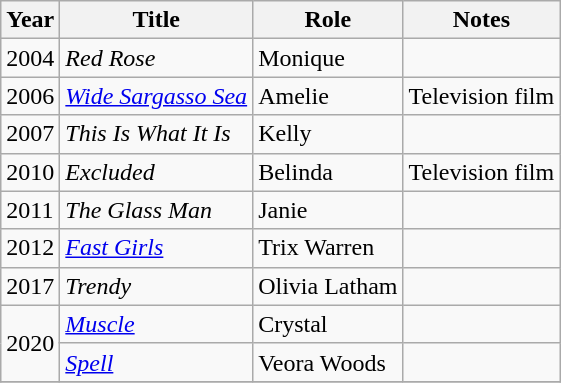<table class="wikitable sortable">
<tr>
<th>Year</th>
<th>Title</th>
<th>Role</th>
<th>Notes</th>
</tr>
<tr>
<td>2004</td>
<td><em>Red Rose</em></td>
<td>Monique</td>
<td></td>
</tr>
<tr>
<td>2006</td>
<td><em><a href='#'>Wide Sargasso Sea</a></em></td>
<td>Amelie</td>
<td>Television film</td>
</tr>
<tr>
<td>2007</td>
<td><em>This Is What It Is</em></td>
<td>Kelly</td>
<td></td>
</tr>
<tr>
<td>2010</td>
<td><em>Excluded</em></td>
<td>Belinda</td>
<td>Television film</td>
</tr>
<tr>
<td>2011</td>
<td><em>The Glass Man</em></td>
<td>Janie</td>
<td></td>
</tr>
<tr>
<td>2012</td>
<td><em><a href='#'>Fast Girls</a></em></td>
<td>Trix Warren</td>
<td></td>
</tr>
<tr>
<td>2017</td>
<td><em>Trendy</em></td>
<td>Olivia Latham</td>
<td></td>
</tr>
<tr>
<td rowspan="2">2020</td>
<td><em><a href='#'>Muscle</a></em></td>
<td>Crystal</td>
<td></td>
</tr>
<tr>
<td><em><a href='#'>Spell</a></em></td>
<td>Veora Woods</td>
<td></td>
</tr>
<tr>
</tr>
</table>
